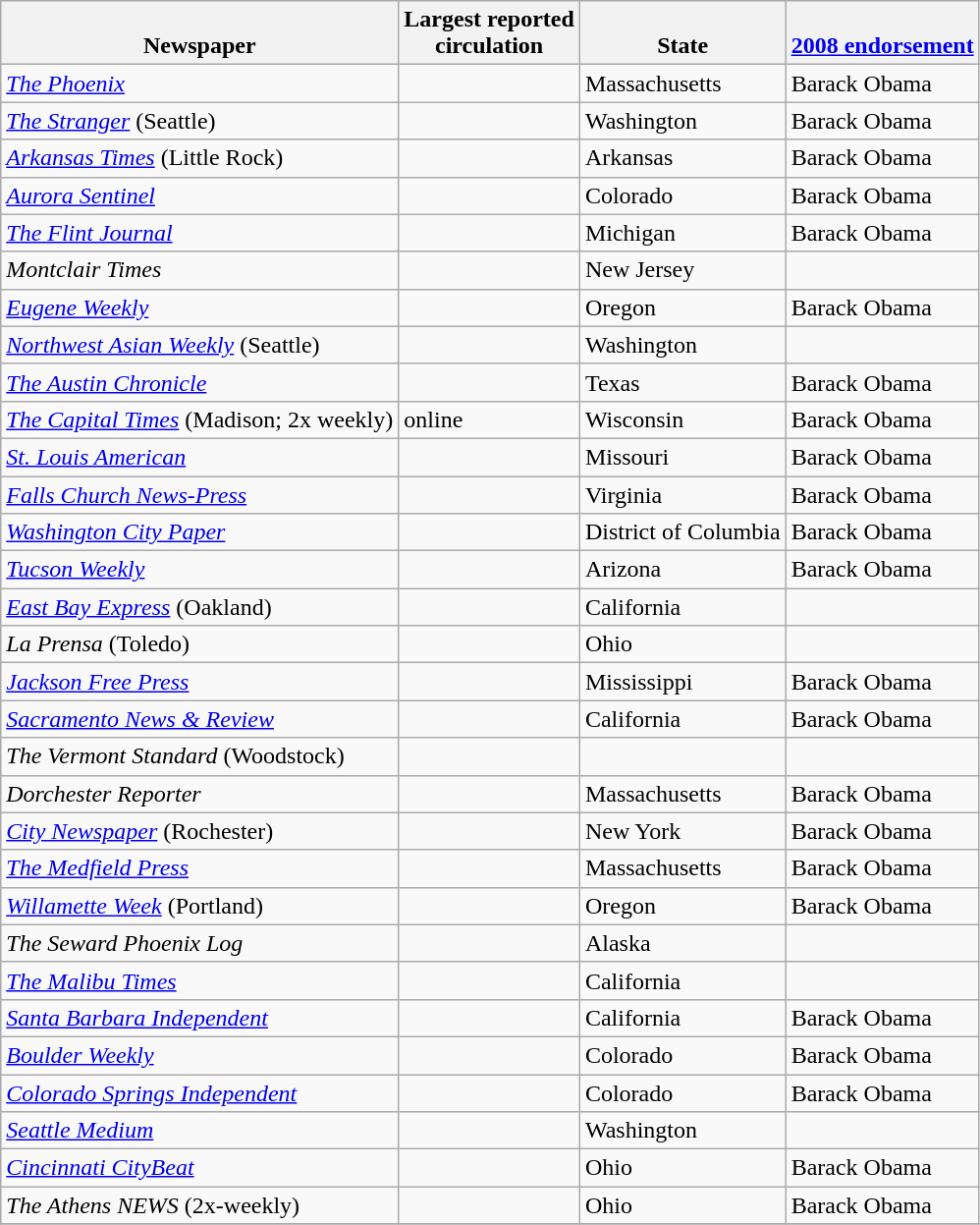<table class="wikitable sortable">
<tr valign=bottom>
<th>Newspaper</th>
<th>Largest reported<br>circulation</th>
<th>State</th>
<th><a href='#'>2008 endorsement</a></th>
</tr>
<tr>
<td><em><a href='#'>The Phoenix</a></em></td>
<td></td>
<td>Massachusetts</td>
<td>Barack Obama</td>
</tr>
<tr>
<td><em><a href='#'>The Stranger</a></em> (Seattle)</td>
<td></td>
<td>Washington</td>
<td>Barack Obama</td>
</tr>
<tr>
<td><em><a href='#'>Arkansas Times</a></em> (Little Rock)</td>
<td></td>
<td>Arkansas</td>
<td>Barack Obama</td>
</tr>
<tr>
<td><em><a href='#'>Aurora Sentinel</a></em></td>
<td></td>
<td>Colorado</td>
<td>Barack Obama</td>
</tr>
<tr>
<td><em><a href='#'>The Flint Journal</a></em></td>
<td></td>
<td>Michigan</td>
<td>Barack Obama</td>
</tr>
<tr>
<td><em>Montclair Times</em></td>
<td></td>
<td>New Jersey</td>
<td></td>
</tr>
<tr>
<td><em><a href='#'>Eugene Weekly</a></em></td>
<td></td>
<td>Oregon</td>
<td>Barack Obama</td>
</tr>
<tr>
<td><em><a href='#'>Northwest Asian Weekly</a></em> (Seattle)</td>
<td></td>
<td>Washington</td>
<td></td>
</tr>
<tr>
<td><em><a href='#'>The Austin Chronicle</a></em></td>
<td></td>
<td>Texas</td>
<td>Barack Obama</td>
</tr>
<tr>
<td><em><a href='#'>The Capital Times</a></em> (Madison; 2x weekly)</td>
<td>online</td>
<td>Wisconsin</td>
<td>Barack Obama</td>
</tr>
<tr>
<td><em><a href='#'>St. Louis American</a></em></td>
<td></td>
<td>Missouri</td>
<td>Barack Obama</td>
</tr>
<tr>
<td><em><a href='#'>Falls Church News-Press</a></em></td>
<td></td>
<td>Virginia</td>
<td>Barack Obama</td>
</tr>
<tr>
<td><em><a href='#'>Washington City Paper</a></em></td>
<td></td>
<td>District of Columbia</td>
<td>Barack Obama</td>
</tr>
<tr>
<td><em><a href='#'>Tucson Weekly</a></em></td>
<td></td>
<td>Arizona</td>
<td>Barack Obama</td>
</tr>
<tr>
<td><em><a href='#'>East Bay Express</a></em> (Oakland)</td>
<td></td>
<td>California</td>
<td></td>
</tr>
<tr>
<td><em>La Prensa</em> (Toledo)</td>
<td></td>
<td>Ohio</td>
<td></td>
</tr>
<tr>
<td><em><a href='#'>Jackson Free Press</a></em></td>
<td></td>
<td>Mississippi</td>
<td>Barack Obama</td>
</tr>
<tr>
<td><em><a href='#'>Sacramento News & Review</a></em></td>
<td></td>
<td>California</td>
<td>Barack Obama</td>
</tr>
<tr>
<td><em>The Vermont Standard</em> (Woodstock)</td>
<td></td>
<td Vermont></td>
</tr>
<tr>
<td><em>Dorchester Reporter</em></td>
<td></td>
<td>Massachusetts</td>
<td>Barack Obama</td>
</tr>
<tr>
<td><em><a href='#'>City Newspaper</a></em> (Rochester)</td>
<td></td>
<td>New York</td>
<td>Barack Obama</td>
</tr>
<tr>
<td><em><a href='#'>The Medfield Press</a></em></td>
<td></td>
<td>Massachusetts</td>
<td>Barack Obama</td>
</tr>
<tr>
<td><em><a href='#'>Willamette Week</a></em> (Portland)</td>
<td></td>
<td>Oregon</td>
<td>Barack Obama</td>
</tr>
<tr>
<td><em>The Seward Phoenix Log</em></td>
<td></td>
<td>Alaska</td>
<td></td>
</tr>
<tr>
<td><em><a href='#'>The Malibu Times</a></em></td>
<td></td>
<td>California</td>
<td></td>
</tr>
<tr>
<td><em><a href='#'>Santa Barbara Independent</a></em></td>
<td></td>
<td>California</td>
<td>Barack Obama</td>
</tr>
<tr>
<td><em><a href='#'>Boulder Weekly</a></em></td>
<td></td>
<td>Colorado</td>
<td>Barack Obama</td>
</tr>
<tr>
<td><em><a href='#'>Colorado Springs Independent</a></em></td>
<td></td>
<td>Colorado</td>
<td>Barack Obama</td>
</tr>
<tr>
<td><em><a href='#'>Seattle Medium</a></em></td>
<td></td>
<td>Washington</td>
<td></td>
</tr>
<tr>
<td><em><a href='#'>Cincinnati CityBeat</a></em></td>
<td></td>
<td>Ohio</td>
<td>Barack Obama</td>
</tr>
<tr>
<td><em>The Athens NEWS</em> (2x-weekly)</td>
<td></td>
<td>Ohio</td>
<td>Barack Obama</td>
</tr>
<tr>
</tr>
</table>
